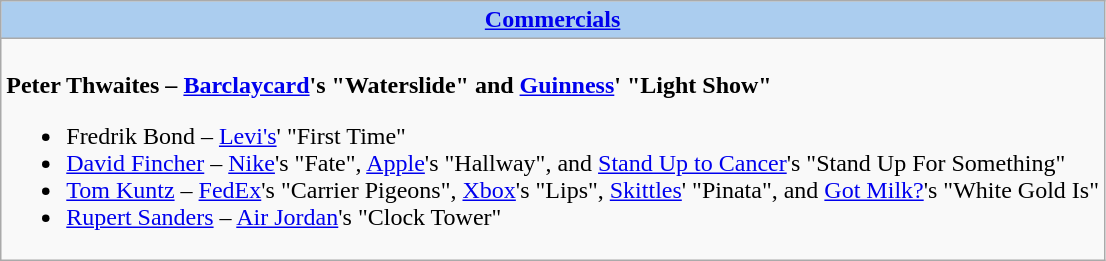<table class=wikitable style="width="100%">
<tr>
<th colspan="2" style="background:#abcdef;"><a href='#'>Commercials</a></th>
</tr>
<tr>
<td colspan="2" style="vertical-align:top;"><br><strong>Peter Thwaites – <a href='#'>Barclaycard</a>'s "Waterslide" and <a href='#'>Guinness</a>' "Light Show"</strong><ul><li>Fredrik Bond – <a href='#'>Levi's</a>' "First Time"</li><li><a href='#'>David Fincher</a> – <a href='#'>Nike</a>'s "Fate", <a href='#'>Apple</a>'s "Hallway", and <a href='#'>Stand Up to Cancer</a>'s "Stand Up For Something"</li><li><a href='#'>Tom Kuntz</a> – <a href='#'>FedEx</a>'s "Carrier Pigeons", <a href='#'>Xbox</a>'s "Lips", <a href='#'>Skittles</a>' "Pinata", and <a href='#'>Got Milk?</a>'s "White Gold Is"</li><li><a href='#'>Rupert Sanders</a> – <a href='#'>Air Jordan</a>'s "Clock Tower"</li></ul></td>
</tr>
</table>
